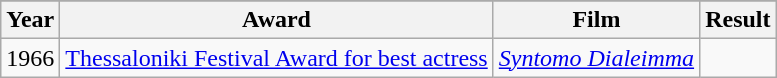<table class="wikitable sortable">
<tr>
</tr>
<tr>
<th>Year</th>
<th>Award</th>
<th>Film</th>
<th>Result</th>
</tr>
<tr>
<td>1966</td>
<td><a href='#'>Thessaloniki Festival Award for best actress</a></td>
<td><em><a href='#'>Syntomo Dialeimma</a></em></td>
<td></td>
</tr>
</table>
